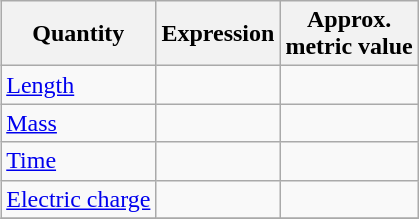<table class="wikitable" align="right" style="margin-left: 1em;">
<tr>
<th>Quantity</th>
<th>Expression</th>
<th>Approx.<br>metric value</th>
</tr>
<tr align="left">
<td><a href='#'>Length</a></td>
<td></td>
<td></td>
</tr>
<tr>
<td><a href='#'>Mass</a></td>
<td></td>
<td></td>
</tr>
<tr>
<td><a href='#'>Time</a></td>
<td></td>
<td></td>
</tr>
<tr>
<td><a href='#'>Electric charge</a></td>
<td></td>
<td></td>
</tr>
<tr>
</tr>
</table>
